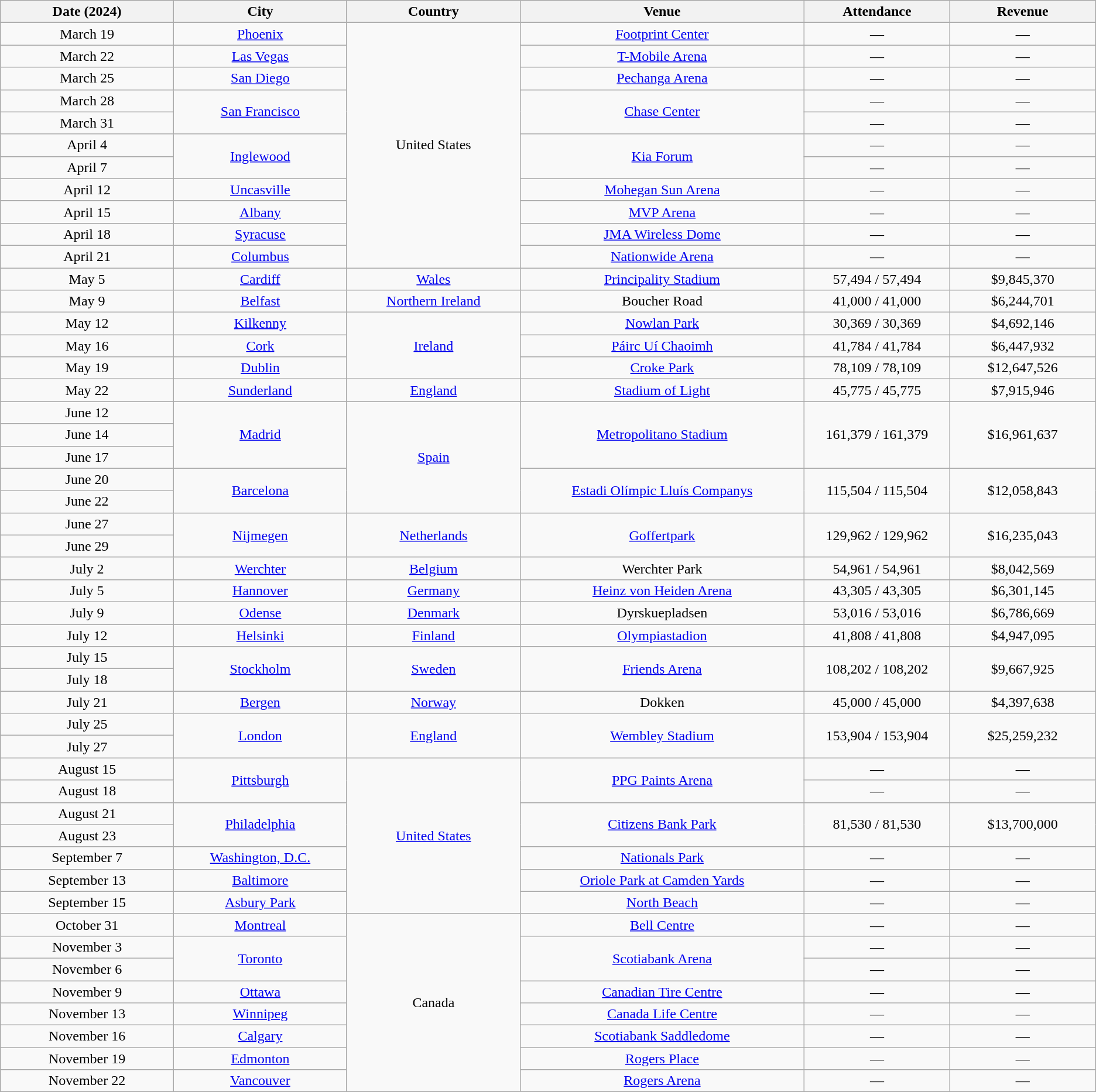<table class="wikitable plainrowheaders" style="text-align:center;">
<tr>
<th scope="col" style="width:12em;">Date (2024)</th>
<th scope="col" style="width:12em;">City</th>
<th scope="col" style="width:12em;">Country</th>
<th scope="col" style="width:20em;">Venue</th>
<th scope="col" style="width:10em;">Attendance</th>
<th scope="col" style="width:10em;">Revenue</th>
</tr>
<tr>
<td>March 19</td>
<td><a href='#'>Phoenix</a></td>
<td rowspan="11">United States</td>
<td><a href='#'>Footprint Center</a></td>
<td>—</td>
<td>—</td>
</tr>
<tr>
<td>March 22</td>
<td><a href='#'>Las Vegas</a></td>
<td><a href='#'>T-Mobile Arena</a></td>
<td>—</td>
<td>—</td>
</tr>
<tr>
<td>March 25</td>
<td><a href='#'>San Diego</a></td>
<td><a href='#'>Pechanga Arena</a></td>
<td>—</td>
<td>—</td>
</tr>
<tr>
<td>March 28</td>
<td rowspan="2"><a href='#'>San Francisco</a></td>
<td rowspan="2"><a href='#'>Chase Center</a></td>
<td>—</td>
<td>—</td>
</tr>
<tr>
<td>March 31</td>
<td>—</td>
<td>—</td>
</tr>
<tr>
<td>April 4</td>
<td rowspan="2"><a href='#'>Inglewood</a></td>
<td rowspan="2"><a href='#'>Kia Forum</a></td>
<td>—</td>
<td>—</td>
</tr>
<tr>
<td>April 7</td>
<td>—</td>
<td>—</td>
</tr>
<tr>
<td>April 12</td>
<td><a href='#'>Uncasville</a></td>
<td><a href='#'>Mohegan Sun Arena</a></td>
<td>—</td>
<td>—</td>
</tr>
<tr>
<td>April 15</td>
<td><a href='#'>Albany</a></td>
<td><a href='#'>MVP Arena</a></td>
<td>—</td>
<td>—</td>
</tr>
<tr>
<td>April 18</td>
<td><a href='#'>Syracuse</a></td>
<td><a href='#'>JMA Wireless Dome</a></td>
<td>—</td>
<td>—</td>
</tr>
<tr>
<td>April 21</td>
<td><a href='#'>Columbus</a></td>
<td><a href='#'>Nationwide Arena</a></td>
<td>—</td>
<td>—</td>
</tr>
<tr>
<td>May 5</td>
<td><a href='#'>Cardiff</a></td>
<td><a href='#'>Wales</a></td>
<td><a href='#'>Principality Stadium</a></td>
<td>57,494 / 57,494</td>
<td>$9,845,370</td>
</tr>
<tr>
<td>May 9</td>
<td><a href='#'>Belfast</a></td>
<td><a href='#'>Northern Ireland</a></td>
<td>Boucher Road</td>
<td>41,000 / 41,000</td>
<td>$6,244,701</td>
</tr>
<tr>
<td>May 12</td>
<td><a href='#'>Kilkenny</a></td>
<td rowspan="3"><a href='#'>Ireland</a></td>
<td><a href='#'>Nowlan Park</a></td>
<td>30,369 / 30,369</td>
<td>$4,692,146</td>
</tr>
<tr>
<td>May 16</td>
<td><a href='#'>Cork</a></td>
<td><a href='#'>Páirc Uí Chaoimh</a></td>
<td>41,784 / 41,784</td>
<td>$6,447,932</td>
</tr>
<tr>
<td>May 19</td>
<td><a href='#'>Dublin</a></td>
<td><a href='#'>Croke Park</a></td>
<td>78,109 / 78,109</td>
<td>$12,647,526</td>
</tr>
<tr>
<td>May 22</td>
<td><a href='#'>Sunderland</a></td>
<td><a href='#'>England</a></td>
<td><a href='#'>Stadium of Light</a></td>
<td>45,775 / 45,775</td>
<td>$7,915,946</td>
</tr>
<tr>
<td>June 12</td>
<td rowspan="3"><a href='#'>Madrid</a></td>
<td rowspan="5"><a href='#'>Spain</a></td>
<td rowspan="3"><a href='#'>Metropolitano Stadium</a></td>
<td rowspan="3">161,379 / 161,379</td>
<td rowspan="3">$16,961,637</td>
</tr>
<tr>
<td>June 14</td>
</tr>
<tr>
<td>June 17</td>
</tr>
<tr>
<td>June 20</td>
<td rowspan="2"><a href='#'>Barcelona</a></td>
<td rowspan="2"><a href='#'>Estadi Olímpic Lluís Companys</a></td>
<td rowspan="2">115,504 /  115,504</td>
<td rowspan="2">$12,058,843</td>
</tr>
<tr>
<td>June 22</td>
</tr>
<tr>
<td>June 27</td>
<td rowspan="2"><a href='#'>Nijmegen</a></td>
<td rowspan="2"><a href='#'>Netherlands</a></td>
<td rowspan="2"><a href='#'>Goffertpark</a></td>
<td rowspan="2">129,962 / 129,962</td>
<td rowspan="2">$16,235,043</td>
</tr>
<tr>
<td>June 29</td>
</tr>
<tr>
<td>July 2</td>
<td><a href='#'>Werchter</a></td>
<td><a href='#'>Belgium</a></td>
<td>Werchter Park</td>
<td>54,961 / 54,961</td>
<td>$8,042,569</td>
</tr>
<tr>
<td>July 5</td>
<td><a href='#'>Hannover</a></td>
<td><a href='#'>Germany</a></td>
<td><a href='#'>Heinz von Heiden Arena</a></td>
<td>43,305 / 43,305</td>
<td>$6,301,145</td>
</tr>
<tr>
<td>July 9</td>
<td><a href='#'>Odense</a></td>
<td><a href='#'>Denmark</a></td>
<td>Dyrskuepladsen</td>
<td>53,016 / 53,016</td>
<td>$6,786,669</td>
</tr>
<tr>
<td>July 12</td>
<td><a href='#'>Helsinki</a></td>
<td><a href='#'>Finland</a></td>
<td><a href='#'>Olympiastadion</a></td>
<td>41,808 / 41,808</td>
<td>$4,947,095</td>
</tr>
<tr>
<td>July 15</td>
<td rowspan="2"><a href='#'>Stockholm</a></td>
<td rowspan="2"><a href='#'>Sweden</a></td>
<td rowspan="2"><a href='#'>Friends Arena</a></td>
<td rowspan="2">108,202 /  108,202</td>
<td rowspan="2">$9,667,925</td>
</tr>
<tr>
<td>July 18</td>
</tr>
<tr>
<td>July 21</td>
<td><a href='#'>Bergen</a></td>
<td><a href='#'>Norway</a></td>
<td>Dokken</td>
<td>45,000 / 45,000</td>
<td>$4,397,638</td>
</tr>
<tr>
<td>July 25</td>
<td rowspan="2"><a href='#'>London</a></td>
<td rowspan="2"><a href='#'>England</a></td>
<td rowspan="2"><a href='#'>Wembley Stadium</a></td>
<td rowspan="2">153,904 / 153,904</td>
<td rowspan="2">$25,259,232</td>
</tr>
<tr>
<td>July 27</td>
</tr>
<tr>
<td>August 15</td>
<td rowspan="2"><a href='#'>Pittsburgh</a></td>
<td rowspan="7"><a href='#'>United States</a></td>
<td rowspan="2"><a href='#'>PPG Paints Arena</a></td>
<td>—</td>
<td>—</td>
</tr>
<tr>
<td>August 18</td>
<td>—</td>
<td>—</td>
</tr>
<tr>
<td>August 21</td>
<td rowspan="2"><a href='#'>Philadelphia</a></td>
<td rowspan="2"><a href='#'>Citizens Bank Park</a></td>
<td rowspan="2">81,530 / 81,530</td>
<td rowspan="2">$13,700,000</td>
</tr>
<tr>
<td>August 23</td>
</tr>
<tr>
<td>September 7</td>
<td><a href='#'>Washington, D.C.</a></td>
<td><a href='#'>Nationals Park</a></td>
<td>—</td>
<td>—</td>
</tr>
<tr>
<td>September 13</td>
<td><a href='#'>Baltimore</a></td>
<td><a href='#'>Oriole Park at Camden Yards</a></td>
<td>—</td>
<td>—</td>
</tr>
<tr>
<td>September 15 </td>
<td><a href='#'>Asbury Park</a></td>
<td><a href='#'>North Beach</a></td>
<td>—</td>
<td>—</td>
</tr>
<tr>
<td>October 31</td>
<td><a href='#'>Montreal</a></td>
<td rowspan="8">Canada</td>
<td><a href='#'>Bell Centre</a></td>
<td>—</td>
<td>—</td>
</tr>
<tr>
<td>November 3</td>
<td rowspan="2"><a href='#'>Toronto</a></td>
<td rowspan="2"><a href='#'>Scotiabank Arena</a></td>
<td>—</td>
<td>—</td>
</tr>
<tr>
<td>November 6</td>
<td>—</td>
<td>—</td>
</tr>
<tr>
<td>November 9</td>
<td><a href='#'>Ottawa</a></td>
<td><a href='#'>Canadian Tire Centre</a></td>
<td>—</td>
<td>—</td>
</tr>
<tr>
<td>November 13</td>
<td><a href='#'>Winnipeg</a></td>
<td><a href='#'>Canada Life Centre</a></td>
<td>—</td>
<td>—</td>
</tr>
<tr>
<td>November 16</td>
<td><a href='#'>Calgary</a></td>
<td><a href='#'>Scotiabank Saddledome</a></td>
<td>—</td>
<td>—</td>
</tr>
<tr>
<td>November 19</td>
<td><a href='#'>Edmonton</a></td>
<td><a href='#'>Rogers Place</a></td>
<td>—</td>
<td>—</td>
</tr>
<tr>
<td>November 22</td>
<td><a href='#'>Vancouver</a></td>
<td><a href='#'>Rogers Arena</a></td>
<td>—</td>
<td>—</td>
</tr>
</table>
